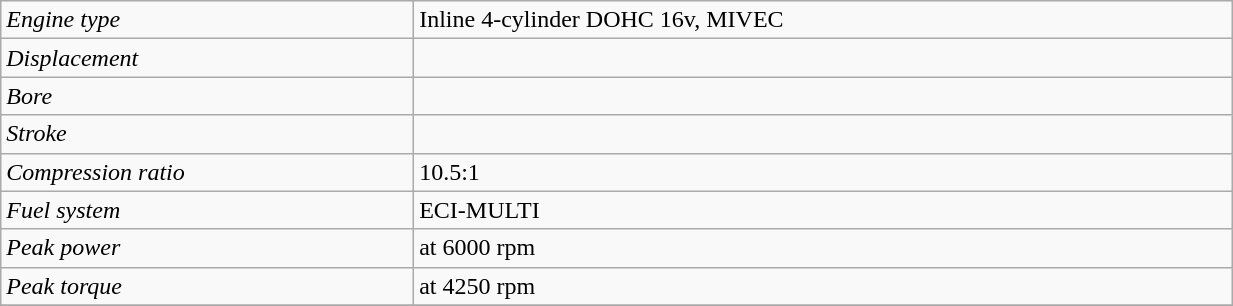<table class="wikitable" width="65%">
<tr>
<td><em>Engine type</em></td>
<td>Inline 4-cylinder DOHC 16v, MIVEC</td>
</tr>
<tr>
<td><em>Displacement</em></td>
<td></td>
</tr>
<tr>
<td><em>Bore</em></td>
<td></td>
</tr>
<tr>
<td><em>Stroke</em></td>
<td></td>
</tr>
<tr>
<td><em>Compression ratio</em></td>
<td>10.5:1</td>
</tr>
<tr>
<td><em>Fuel system</em></td>
<td>ECI-MULTI<br></td>
</tr>
<tr>
<td><em>Peak power</em></td>
<td> at 6000 rpm</td>
</tr>
<tr>
<td><em>Peak torque</em></td>
<td> at 4250 rpm</td>
</tr>
<tr>
</tr>
</table>
